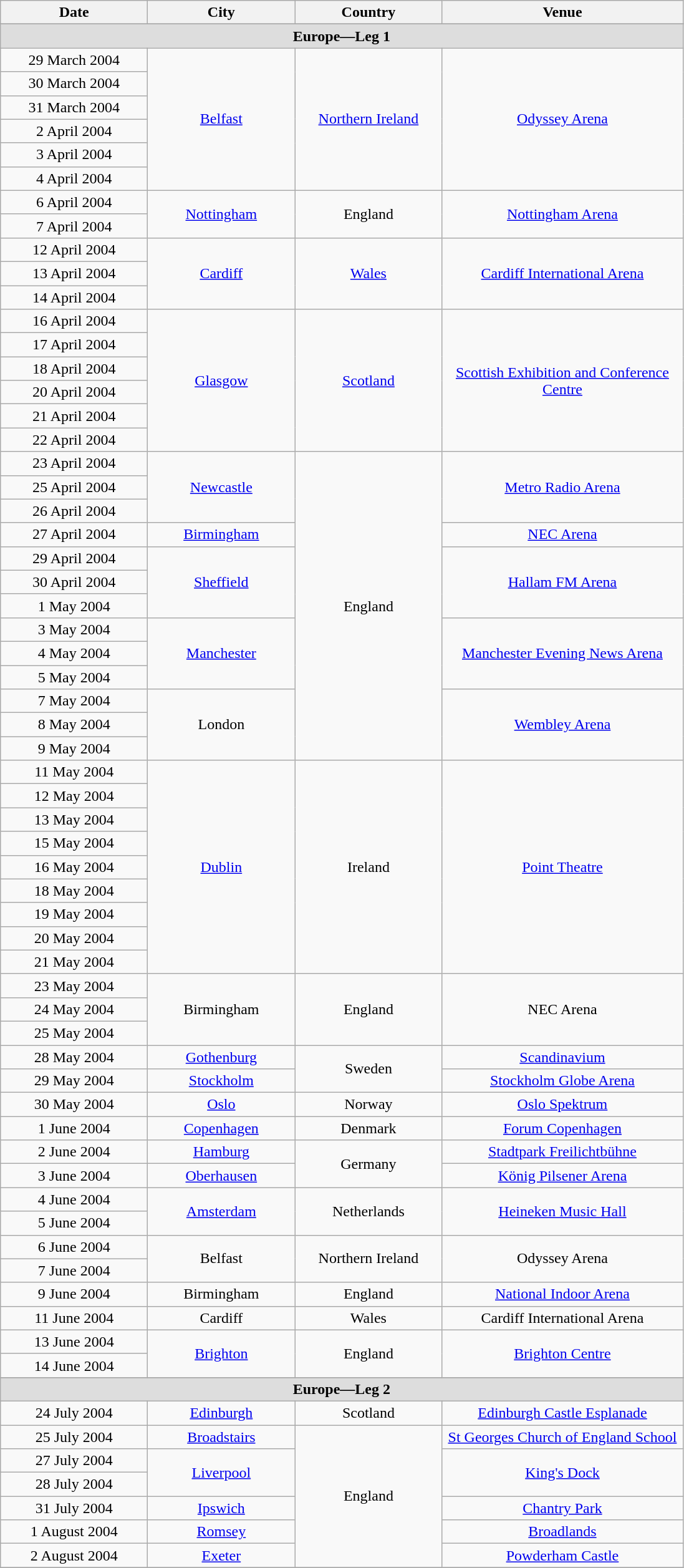<table class="wikitable" style="text-align:center;">
<tr>
<th width="150">Date</th>
<th width="150">City</th>
<th width="150">Country</th>
<th width="250">Venue</th>
</tr>
<tr>
</tr>
<tr style="background:#ddd;">
<td colspan="4" style="text-align:center;"><strong>Europe—Leg 1</strong></td>
</tr>
<tr>
<td>29 March 2004</td>
<td rowspan="6"><a href='#'>Belfast</a></td>
<td rowspan="6"><a href='#'>Northern Ireland</a></td>
<td rowspan="6"><a href='#'>Odyssey Arena</a></td>
</tr>
<tr>
<td>30 March 2004</td>
</tr>
<tr>
<td>31 March 2004</td>
</tr>
<tr>
<td>2 April 2004</td>
</tr>
<tr>
<td>3 April 2004</td>
</tr>
<tr>
<td>4 April 2004</td>
</tr>
<tr>
<td>6 April 2004</td>
<td rowspan="2"><a href='#'>Nottingham</a></td>
<td rowspan="2">England</td>
<td rowspan="2"><a href='#'>Nottingham Arena</a></td>
</tr>
<tr>
<td>7 April 2004</td>
</tr>
<tr>
<td>12 April 2004</td>
<td rowspan="3"><a href='#'>Cardiff</a></td>
<td rowspan="3"><a href='#'>Wales</a></td>
<td rowspan="3"><a href='#'>Cardiff International Arena</a></td>
</tr>
<tr>
<td>13 April 2004</td>
</tr>
<tr>
<td>14 April 2004</td>
</tr>
<tr>
<td>16 April 2004</td>
<td rowspan="6"><a href='#'>Glasgow</a></td>
<td rowspan="6"><a href='#'>Scotland</a></td>
<td rowspan="6"><a href='#'>Scottish Exhibition and Conference Centre</a></td>
</tr>
<tr>
<td>17 April 2004</td>
</tr>
<tr>
<td>18 April 2004</td>
</tr>
<tr>
<td>20 April 2004</td>
</tr>
<tr>
<td>21 April 2004</td>
</tr>
<tr>
<td>22 April 2004</td>
</tr>
<tr>
<td>23 April 2004</td>
<td rowspan="3"><a href='#'>Newcastle</a></td>
<td rowspan="13">England</td>
<td rowspan="3"><a href='#'>Metro Radio Arena</a></td>
</tr>
<tr>
<td>25 April 2004</td>
</tr>
<tr>
<td>26 April 2004</td>
</tr>
<tr>
<td>27 April 2004</td>
<td><a href='#'>Birmingham</a></td>
<td><a href='#'>NEC Arena</a></td>
</tr>
<tr>
<td>29 April 2004</td>
<td rowspan="3"><a href='#'>Sheffield</a></td>
<td rowspan="3"><a href='#'>Hallam FM Arena</a></td>
</tr>
<tr>
<td>30 April 2004</td>
</tr>
<tr>
<td>1 May 2004</td>
</tr>
<tr>
<td>3 May 2004</td>
<td rowspan="3"><a href='#'>Manchester</a></td>
<td rowspan="3"><a href='#'>Manchester Evening News Arena</a></td>
</tr>
<tr>
<td>4 May 2004</td>
</tr>
<tr>
<td>5 May 2004</td>
</tr>
<tr>
<td>7 May 2004</td>
<td rowspan="3">London</td>
<td rowspan="3"><a href='#'>Wembley Arena</a></td>
</tr>
<tr>
<td>8 May 2004</td>
</tr>
<tr>
<td>9 May 2004</td>
</tr>
<tr>
<td>11 May 2004</td>
<td rowspan="9"><a href='#'>Dublin</a></td>
<td rowspan="9">Ireland</td>
<td rowspan="9"><a href='#'>Point Theatre</a></td>
</tr>
<tr>
<td>12 May 2004</td>
</tr>
<tr>
<td>13 May 2004</td>
</tr>
<tr>
<td>15 May 2004</td>
</tr>
<tr>
<td>16 May 2004</td>
</tr>
<tr>
<td>18 May 2004</td>
</tr>
<tr>
<td>19 May 2004</td>
</tr>
<tr>
<td>20 May 2004</td>
</tr>
<tr>
<td>21 May 2004</td>
</tr>
<tr>
<td>23 May 2004</td>
<td rowspan="3">Birmingham</td>
<td rowspan="3">England</td>
<td rowspan="3">NEC Arena</td>
</tr>
<tr>
<td>24 May 2004</td>
</tr>
<tr>
<td>25 May 2004</td>
</tr>
<tr>
<td>28 May 2004</td>
<td><a href='#'>Gothenburg</a></td>
<td rowspan="2">Sweden</td>
<td><a href='#'>Scandinavium</a></td>
</tr>
<tr>
<td>29 May 2004</td>
<td><a href='#'>Stockholm</a></td>
<td><a href='#'>Stockholm Globe Arena</a></td>
</tr>
<tr>
<td>30 May 2004</td>
<td><a href='#'>Oslo</a></td>
<td>Norway</td>
<td><a href='#'>Oslo Spektrum</a></td>
</tr>
<tr>
<td>1 June 2004</td>
<td><a href='#'>Copenhagen</a></td>
<td>Denmark</td>
<td><a href='#'>Forum Copenhagen</a></td>
</tr>
<tr>
<td>2 June 2004</td>
<td><a href='#'>Hamburg</a></td>
<td rowspan="2">Germany</td>
<td><a href='#'>Stadtpark Freilichtbühne</a></td>
</tr>
<tr>
<td>3 June 2004</td>
<td><a href='#'>Oberhausen</a></td>
<td><a href='#'>König Pilsener Arena</a></td>
</tr>
<tr>
<td>4 June 2004</td>
<td rowspan="2"><a href='#'>Amsterdam</a></td>
<td rowspan="2">Netherlands</td>
<td rowspan="2"><a href='#'>Heineken Music Hall</a></td>
</tr>
<tr>
<td>5 June 2004</td>
</tr>
<tr>
<td>6 June 2004</td>
<td rowspan="2">Belfast</td>
<td rowspan="2">Northern Ireland</td>
<td rowspan="2">Odyssey Arena</td>
</tr>
<tr>
<td>7 June 2004</td>
</tr>
<tr>
<td>9 June 2004</td>
<td>Birmingham</td>
<td>England</td>
<td><a href='#'>National Indoor Arena</a></td>
</tr>
<tr>
<td>11 June 2004</td>
<td>Cardiff</td>
<td>Wales</td>
<td>Cardiff International Arena</td>
</tr>
<tr>
<td>13 June 2004</td>
<td rowspan="2"><a href='#'>Brighton</a></td>
<td rowspan="2">England</td>
<td rowspan="2"><a href='#'>Brighton Centre</a></td>
</tr>
<tr>
<td>14 June 2004</td>
</tr>
<tr>
</tr>
<tr style="background:#ddd;">
<td colspan="4" style="text-align:center;"><strong>Europe—Leg 2</strong></td>
</tr>
<tr>
<td>24 July 2004</td>
<td><a href='#'>Edinburgh</a></td>
<td>Scotland</td>
<td><a href='#'>Edinburgh Castle Esplanade</a></td>
</tr>
<tr>
<td>25 July 2004</td>
<td><a href='#'>Broadstairs</a></td>
<td rowspan="6">England</td>
<td><a href='#'>St Georges Church of England School</a></td>
</tr>
<tr>
<td>27 July 2004</td>
<td rowspan="2"><a href='#'>Liverpool</a></td>
<td rowspan="2"><a href='#'>King's Dock</a></td>
</tr>
<tr>
<td>28 July 2004</td>
</tr>
<tr>
<td>31 July 2004</td>
<td><a href='#'>Ipswich</a></td>
<td><a href='#'>Chantry Park</a></td>
</tr>
<tr>
<td>1 August 2004</td>
<td><a href='#'>Romsey</a></td>
<td><a href='#'>Broadlands</a></td>
</tr>
<tr>
<td>2 August 2004</td>
<td><a href='#'>Exeter</a></td>
<td><a href='#'>Powderham Castle</a></td>
</tr>
<tr>
</tr>
</table>
